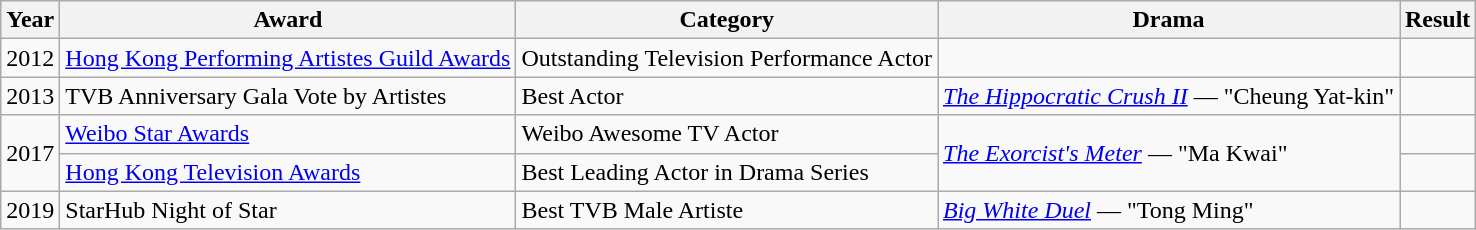<table class="wikitable sortable">
<tr>
<th>Year</th>
<th>Award</th>
<th>Category</th>
<th>Drama</th>
<th>Result</th>
</tr>
<tr>
<td>2012</td>
<td><a href='#'>Hong Kong Performing Artistes Guild Awards</a></td>
<td>Outstanding Television Performance Actor</td>
<td></td>
<td></td>
</tr>
<tr>
<td>2013</td>
<td>TVB Anniversary Gala Vote by Artistes</td>
<td>Best Actor</td>
<td><em><a href='#'>The Hippocratic Crush II</a></em> — "Cheung Yat-kin"</td>
<td></td>
</tr>
<tr>
<td rowspan=2>2017</td>
<td><a href='#'>Weibo Star Awards</a></td>
<td>Weibo Awesome TV Actor</td>
<td rowspan=2><em><a href='#'>The Exorcist's Meter</a></em> — "Ma Kwai"</td>
<td></td>
</tr>
<tr>
<td><a href='#'>Hong Kong Television Awards</a></td>
<td>Best Leading Actor in Drama Series</td>
<td></td>
</tr>
<tr>
<td>2019</td>
<td>StarHub Night of Star</td>
<td>Best TVB Male Artiste</td>
<td><em><a href='#'>Big White Duel</a></em> — "Tong Ming"</td>
<td></td>
</tr>
</table>
